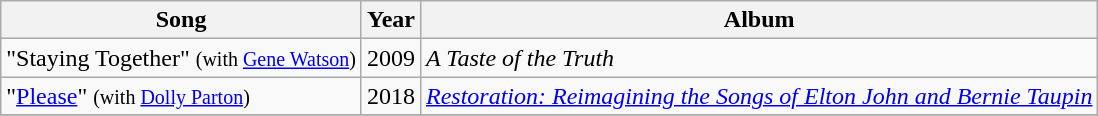<table class="wikitable">
<tr>
<th>Song</th>
<th>Year</th>
<th>Album</th>
</tr>
<tr>
<td>"Staying Together" <small>(with <a href='#'>Gene Watson</a>)</small></td>
<td>2009</td>
<td><em>A Taste of the Truth</em></td>
</tr>
<tr>
<td>"<a href='#'>Please</a>" <small>(with <a href='#'>Dolly Parton</a>)</small></td>
<td>2018</td>
<td><em><a href='#'>Restoration: Reimagining the Songs of Elton John and Bernie Taupin</a></em></td>
</tr>
<tr>
</tr>
</table>
